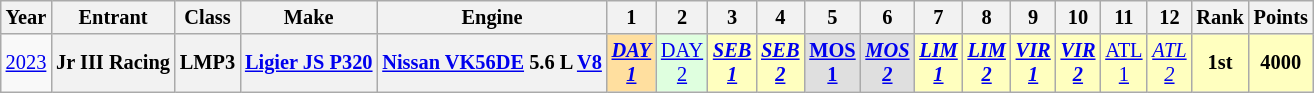<table class="wikitable" style="text-align:center; font-size:85%">
<tr>
<th>Year</th>
<th>Entrant</th>
<th>Class</th>
<th>Make</th>
<th>Engine</th>
<th>1</th>
<th>2</th>
<th>3</th>
<th>4</th>
<th>5</th>
<th>6</th>
<th>7</th>
<th>8</th>
<th>9</th>
<th>10</th>
<th>11</th>
<th>12</th>
<th>Rank</th>
<th>Points</th>
</tr>
<tr>
<td><a href='#'>2023</a></td>
<th>Jr III Racing</th>
<th>LMP3</th>
<th><a href='#'>Ligier JS P320</a></th>
<th><a href='#'>Nissan VK56DE</a> 5.6 L <a href='#'>V8</a></th>
<td style="background:#FFDF9F;"><strong><em><a href='#'>DAY<br>1</a></em></strong><br></td>
<td style="background:#DFFFDF;"><a href='#'>DAY<br>2</a><br></td>
<td style="background:#FFFFBF;"><strong><em><a href='#'>SEB<br>1</a></em></strong><br></td>
<td style="background:#FFFFBF;"><strong><em><a href='#'>SEB<br>2</a></em></strong><br></td>
<td style="background:#DFDFDF;"><strong><a href='#'>MOS<br>1</a></strong><br></td>
<td style="background:#DFDFDF;"><strong><em><a href='#'>MOS<br>2</a></em></strong><br></td>
<td style="background:#FFFFBF;"><strong><em><a href='#'>LIM<br>1</a></em></strong><br></td>
<td style="background:#FFFFBF;"><strong><em><a href='#'>LIM<br>2</a></em></strong><br></td>
<td style="background:#FFFFBF;"><strong><em><a href='#'>VIR<br>1</a></em></strong><br></td>
<td style="background:#FFFFBF;"><strong><em><a href='#'>VIR<br>2</a></em></strong><br></td>
<td style="background:#FFFFBF;"><a href='#'>ATL<br>1</a><br></td>
<td style="background:#FFFFBF;"><em><a href='#'>ATL<br>2</a></em><br></td>
<th style="background:#FFFFBF;">1st</th>
<th style="background:#FFFFBF;">4000</th>
</tr>
</table>
